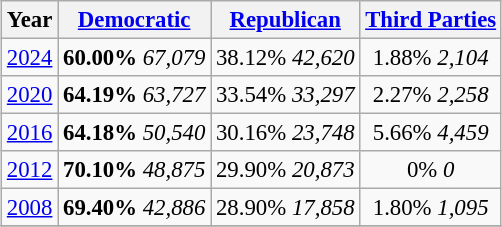<table class="wikitable" style="float:center; margin:1em; font-size:95%;">
<tr>
<th>Year</th>
<th><a href='#'>Democratic</a></th>
<th><a href='#'>Republican</a></th>
<th><a href='#'>Third Parties</a></th>
</tr>
<tr>
<td align="center" ><a href='#'>2024</a></td>
<td align="center" ><strong>60.00%</strong> <em>67,079</em></td>
<td align="center" >38.12% <em>42,620</em></td>
<td align="center" >1.88% <em>2,104</em></td>
</tr>
<tr>
<td align="center" ><a href='#'>2020</a></td>
<td align="center" ><strong>64.19%</strong> <em>63,727</em></td>
<td align="center" >33.54% <em>33,297</em></td>
<td align="center" >2.27% <em>2,258</em></td>
</tr>
<tr>
<td align="center" ><a href='#'>2016</a></td>
<td align="center" ><strong>64.18%</strong> <em>50,540</em></td>
<td align="center" >30.16% <em>23,748</em></td>
<td align="center" >5.66% <em>4,459</em></td>
</tr>
<tr>
<td align="center" ><a href='#'>2012</a></td>
<td align="center" ><strong>70.10%</strong> <em>48,875</em></td>
<td align="center" >29.90% <em>20,873</em></td>
<td align="center" >0% <em>0</em></td>
</tr>
<tr>
<td align="center" ><a href='#'>2008</a></td>
<td align="center" ><strong>69.40%</strong> <em>42,886</em></td>
<td align="center" >28.90% <em>17,858</em></td>
<td align="center" >1.80% <em>1,095</em></td>
</tr>
<tr>
</tr>
</table>
